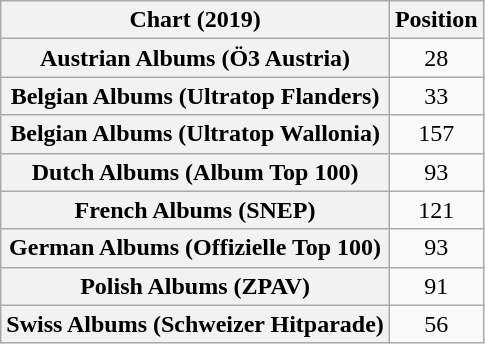<table class="wikitable sortable plainrowheaders" style="text-align:center">
<tr>
<th scope="col">Chart (2019)</th>
<th scope="col">Position</th>
</tr>
<tr>
<th scope="row">Austrian Albums (Ö3 Austria)</th>
<td>28</td>
</tr>
<tr>
<th scope="row">Belgian Albums (Ultratop Flanders)</th>
<td>33</td>
</tr>
<tr>
<th scope="row">Belgian Albums (Ultratop Wallonia)</th>
<td>157</td>
</tr>
<tr>
<th scope="row">Dutch Albums (Album Top 100)</th>
<td>93</td>
</tr>
<tr>
<th scope="row">French Albums (SNEP)</th>
<td>121</td>
</tr>
<tr>
<th scope="row">German Albums (Offizielle Top 100)</th>
<td>93</td>
</tr>
<tr>
<th scope="row">Polish Albums (ZPAV)</th>
<td>91</td>
</tr>
<tr>
<th scope="row">Swiss Albums (Schweizer Hitparade)</th>
<td>56</td>
</tr>
</table>
